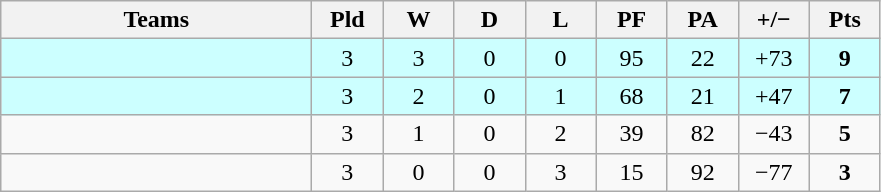<table class="wikitable" style="text-align: center;">
<tr>
<th width="200">Teams</th>
<th width="40">Pld</th>
<th width="40">W</th>
<th width="40">D</th>
<th width="40">L</th>
<th width="40">PF</th>
<th width="40">PA</th>
<th width="40">+/−</th>
<th width="40">Pts</th>
</tr>
<tr bgcolor=ccffff>
<td align=left></td>
<td>3</td>
<td>3</td>
<td>0</td>
<td>0</td>
<td>95</td>
<td>22</td>
<td>+73</td>
<td><strong>9</strong></td>
</tr>
<tr bgcolor=ccffff>
<td align=left></td>
<td>3</td>
<td>2</td>
<td>0</td>
<td>1</td>
<td>68</td>
<td>21</td>
<td>+47</td>
<td><strong>7</strong></td>
</tr>
<tr>
<td align=left></td>
<td>3</td>
<td>1</td>
<td>0</td>
<td>2</td>
<td>39</td>
<td>82</td>
<td>−43</td>
<td><strong>5</strong></td>
</tr>
<tr>
<td align=left></td>
<td>3</td>
<td>0</td>
<td>0</td>
<td>3</td>
<td>15</td>
<td>92</td>
<td>−77</td>
<td><strong>3</strong></td>
</tr>
</table>
